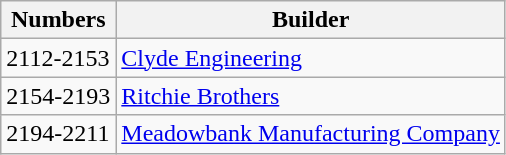<table class="wikitable sortable">
<tr>
<th>Numbers</th>
<th>Builder</th>
</tr>
<tr>
<td>2112-2153</td>
<td><a href='#'>Clyde Engineering</a></td>
</tr>
<tr>
<td>2154-2193</td>
<td><a href='#'>Ritchie Brothers</a></td>
</tr>
<tr>
<td>2194-2211</td>
<td><a href='#'>Meadowbank Manufacturing Company</a></td>
</tr>
</table>
